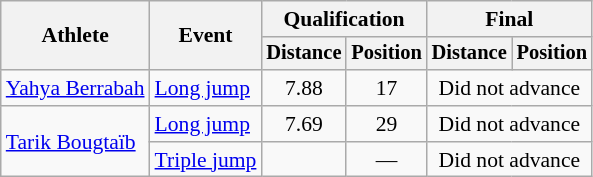<table class=wikitable style="font-size:90%">
<tr>
<th rowspan="2">Athlete</th>
<th rowspan="2">Event</th>
<th colspan="2">Qualification</th>
<th colspan="2">Final</th>
</tr>
<tr style="font-size:95%">
<th>Distance</th>
<th>Position</th>
<th>Distance</th>
<th>Position</th>
</tr>
<tr align=center>
<td align=left><a href='#'>Yahya Berrabah</a></td>
<td align=left><a href='#'>Long jump</a></td>
<td>7.88</td>
<td>17</td>
<td colspan=2>Did not advance</td>
</tr>
<tr align=center>
<td align=left rowspan=2><a href='#'>Tarik Bougtaïb</a></td>
<td align=left><a href='#'>Long jump</a></td>
<td>7.69</td>
<td>29</td>
<td colspan=2>Did not advance</td>
</tr>
<tr align=center>
<td align=left><a href='#'>Triple jump</a></td>
<td></td>
<td>—</td>
<td colspan=2>Did not advance</td>
</tr>
</table>
